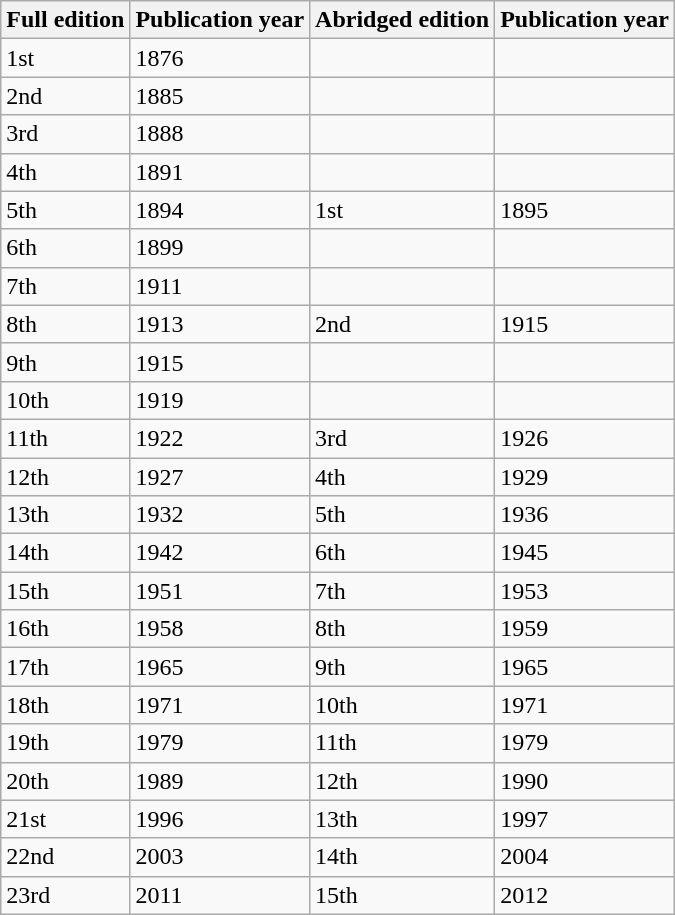<table class="wikitable">
<tr>
<th>Full edition</th>
<th>Publication year</th>
<th>Abridged edition</th>
<th>Publication year</th>
</tr>
<tr>
<td>1st</td>
<td>1876</td>
<td></td>
<td></td>
</tr>
<tr>
<td>2nd</td>
<td>1885</td>
<td></td>
<td></td>
</tr>
<tr>
<td>3rd</td>
<td>1888</td>
<td></td>
<td></td>
</tr>
<tr>
<td>4th</td>
<td>1891</td>
<td></td>
<td></td>
</tr>
<tr>
<td>5th</td>
<td>1894</td>
<td>1st</td>
<td>1895</td>
</tr>
<tr>
<td>6th</td>
<td>1899</td>
<td></td>
<td></td>
</tr>
<tr>
<td>7th</td>
<td>1911</td>
<td></td>
<td></td>
</tr>
<tr>
<td>8th</td>
<td>1913</td>
<td>2nd</td>
<td>1915</td>
</tr>
<tr>
<td>9th</td>
<td>1915</td>
<td></td>
<td></td>
</tr>
<tr>
<td>10th</td>
<td>1919</td>
<td></td>
<td></td>
</tr>
<tr>
<td>11th</td>
<td>1922</td>
<td>3rd</td>
<td>1926</td>
</tr>
<tr>
<td>12th</td>
<td>1927</td>
<td>4th</td>
<td>1929</td>
</tr>
<tr>
<td>13th</td>
<td>1932</td>
<td>5th</td>
<td>1936</td>
</tr>
<tr>
<td>14th</td>
<td>1942</td>
<td>6th</td>
<td>1945</td>
</tr>
<tr>
<td>15th</td>
<td>1951</td>
<td>7th</td>
<td>1953</td>
</tr>
<tr>
<td>16th</td>
<td>1958</td>
<td>8th</td>
<td>1959</td>
</tr>
<tr>
<td>17th</td>
<td>1965</td>
<td>9th</td>
<td>1965</td>
</tr>
<tr>
<td>18th</td>
<td>1971</td>
<td>10th</td>
<td>1971</td>
</tr>
<tr>
<td>19th</td>
<td>1979</td>
<td>11th</td>
<td>1979</td>
</tr>
<tr>
<td>20th</td>
<td>1989</td>
<td>12th</td>
<td>1990</td>
</tr>
<tr>
<td>21st</td>
<td>1996</td>
<td>13th</td>
<td>1997</td>
</tr>
<tr>
<td>22nd</td>
<td>2003</td>
<td>14th</td>
<td>2004</td>
</tr>
<tr>
<td>23rd</td>
<td>2011</td>
<td>15th</td>
<td>2012</td>
</tr>
</table>
